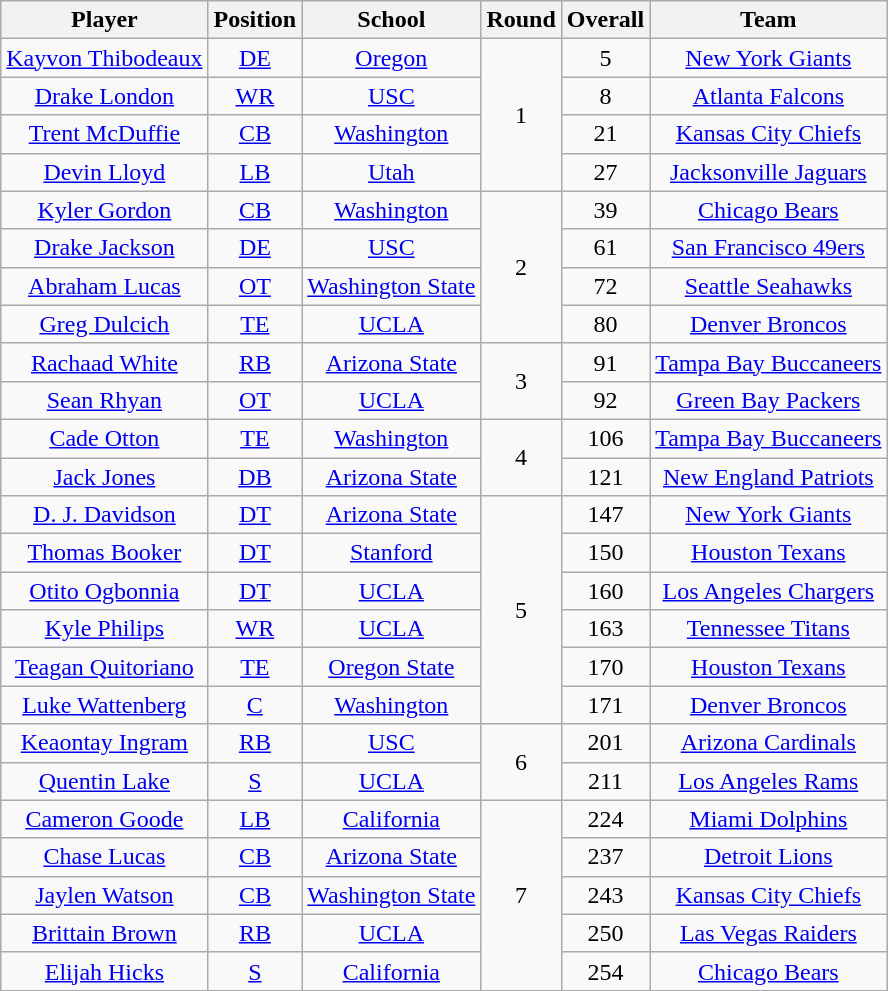<table class="wikitable sortable" border="1" style="text-align: center;">
<tr>
<th>Player</th>
<th>Position</th>
<th>School</th>
<th>Round</th>
<th>Overall</th>
<th>Team</th>
</tr>
<tr>
<td><a href='#'>Kayvon Thibodeaux</a></td>
<td><a href='#'>DE</a></td>
<td><a href='#'>Oregon</a></td>
<td rowspan="4">1</td>
<td>5</td>
<td><a href='#'>New York Giants</a></td>
</tr>
<tr>
<td><a href='#'>Drake London</a></td>
<td><a href='#'>WR</a></td>
<td><a href='#'>USC</a></td>
<td>8</td>
<td><a href='#'>Atlanta Falcons</a></td>
</tr>
<tr>
<td><a href='#'>Trent McDuffie</a></td>
<td><a href='#'>CB</a></td>
<td><a href='#'>Washington</a></td>
<td>21</td>
<td><a href='#'>Kansas City Chiefs</a></td>
</tr>
<tr>
<td><a href='#'>Devin Lloyd</a></td>
<td><a href='#'>LB</a></td>
<td><a href='#'>Utah</a></td>
<td>27</td>
<td><a href='#'>Jacksonville Jaguars</a></td>
</tr>
<tr>
<td><a href='#'>Kyler Gordon</a></td>
<td><a href='#'>CB</a></td>
<td><a href='#'>Washington</a></td>
<td rowspan="4">2</td>
<td>39</td>
<td><a href='#'>Chicago Bears</a></td>
</tr>
<tr>
<td><a href='#'>Drake Jackson</a></td>
<td><a href='#'>DE</a></td>
<td><a href='#'>USC</a></td>
<td>61</td>
<td><a href='#'>San Francisco 49ers</a></td>
</tr>
<tr>
<td><a href='#'>Abraham Lucas</a></td>
<td><a href='#'>OT</a></td>
<td><a href='#'>Washington State</a></td>
<td>72</td>
<td><a href='#'>Seattle Seahawks</a></td>
</tr>
<tr>
<td><a href='#'>Greg Dulcich</a></td>
<td><a href='#'>TE</a></td>
<td><a href='#'>UCLA</a></td>
<td>80</td>
<td><a href='#'>Denver Broncos</a></td>
</tr>
<tr>
<td><a href='#'>Rachaad White</a></td>
<td><a href='#'>RB</a></td>
<td><a href='#'>Arizona State</a></td>
<td rowspan="2">3</td>
<td>91</td>
<td><a href='#'>Tampa Bay Buccaneers</a></td>
</tr>
<tr>
<td><a href='#'>Sean Rhyan</a></td>
<td><a href='#'>OT</a></td>
<td><a href='#'>UCLA</a></td>
<td>92</td>
<td><a href='#'>Green Bay Packers</a></td>
</tr>
<tr>
<td><a href='#'>Cade Otton</a></td>
<td><a href='#'>TE</a></td>
<td><a href='#'>Washington</a></td>
<td rowspan="2">4</td>
<td>106</td>
<td><a href='#'>Tampa Bay Buccaneers</a></td>
</tr>
<tr>
<td><a href='#'>Jack Jones</a></td>
<td><a href='#'>DB</a></td>
<td><a href='#'>Arizona State</a></td>
<td>121</td>
<td><a href='#'>New England Patriots</a></td>
</tr>
<tr>
<td><a href='#'>D. J. Davidson</a></td>
<td><a href='#'>DT</a></td>
<td><a href='#'>Arizona State</a></td>
<td rowspan="6">5</td>
<td>147</td>
<td><a href='#'>New York Giants</a></td>
</tr>
<tr>
<td><a href='#'>Thomas Booker</a></td>
<td><a href='#'>DT</a></td>
<td><a href='#'>Stanford</a></td>
<td>150</td>
<td><a href='#'>Houston Texans</a></td>
</tr>
<tr>
<td><a href='#'>Otito Ogbonnia</a></td>
<td><a href='#'>DT</a></td>
<td><a href='#'>UCLA</a></td>
<td>160</td>
<td><a href='#'>Los Angeles Chargers</a></td>
</tr>
<tr>
<td><a href='#'>Kyle Philips</a></td>
<td><a href='#'>WR</a></td>
<td><a href='#'>UCLA</a></td>
<td>163</td>
<td><a href='#'>Tennessee Titans</a></td>
</tr>
<tr>
<td><a href='#'>Teagan Quitoriano</a></td>
<td><a href='#'>TE</a></td>
<td><a href='#'>Oregon State</a></td>
<td>170</td>
<td><a href='#'>Houston Texans</a></td>
</tr>
<tr>
<td><a href='#'>Luke Wattenberg</a></td>
<td><a href='#'>C</a></td>
<td><a href='#'>Washington</a></td>
<td>171</td>
<td><a href='#'>Denver Broncos</a></td>
</tr>
<tr>
<td><a href='#'>Keaontay Ingram</a></td>
<td><a href='#'>RB</a></td>
<td><a href='#'>USC</a></td>
<td rowspan="2">6</td>
<td>201</td>
<td><a href='#'>Arizona Cardinals</a></td>
</tr>
<tr>
<td><a href='#'>Quentin Lake</a></td>
<td><a href='#'>S</a></td>
<td><a href='#'>UCLA</a></td>
<td>211</td>
<td><a href='#'>Los Angeles Rams</a></td>
</tr>
<tr>
<td><a href='#'>Cameron Goode</a></td>
<td><a href='#'>LB</a></td>
<td><a href='#'>California</a></td>
<td rowspan="5">7</td>
<td>224</td>
<td><a href='#'>Miami Dolphins</a></td>
</tr>
<tr>
<td><a href='#'>Chase Lucas</a></td>
<td><a href='#'>CB</a></td>
<td><a href='#'>Arizona State</a></td>
<td>237</td>
<td><a href='#'>Detroit Lions</a></td>
</tr>
<tr>
<td><a href='#'>Jaylen Watson</a></td>
<td><a href='#'>CB</a></td>
<td><a href='#'>Washington State</a></td>
<td>243</td>
<td><a href='#'>Kansas City Chiefs</a></td>
</tr>
<tr>
<td><a href='#'>Brittain Brown</a></td>
<td><a href='#'>RB</a></td>
<td><a href='#'>UCLA</a></td>
<td>250</td>
<td><a href='#'>Las Vegas Raiders</a></td>
</tr>
<tr>
<td><a href='#'>Elijah Hicks</a></td>
<td><a href='#'>S</a></td>
<td><a href='#'>California</a></td>
<td>254</td>
<td><a href='#'>Chicago Bears</a></td>
</tr>
<tr>
</tr>
</table>
